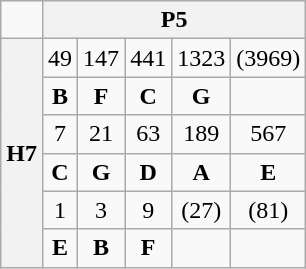<table class="wikitable" style="text-align: center;" style="width:6em;">
<tr>
<td></td>
<th colspan="5">P5</th>
</tr>
<tr>
<th rowspan="6">H7</th>
<td>49</td>
<td>147</td>
<td>441</td>
<td>1323</td>
<td>(3969)</td>
</tr>
<tr>
<td><strong>B</strong></td>
<td><strong>F</strong></td>
<td><strong>C</strong></td>
<td><strong>G</strong></td>
<td></td>
</tr>
<tr>
<td>7</td>
<td>21</td>
<td>63</td>
<td>189</td>
<td>567</td>
</tr>
<tr>
<td><strong>C</strong></td>
<td><strong>G</strong></td>
<td><strong>D</strong></td>
<td><strong>A</strong></td>
<td><strong>E</strong></td>
</tr>
<tr>
<td>1</td>
<td>3</td>
<td>9</td>
<td>(27)</td>
<td>(81)</td>
</tr>
<tr>
<td><strong>E</strong></td>
<td><strong>B</strong></td>
<td><strong>F</strong></td>
<td></td>
<td></td>
</tr>
</table>
